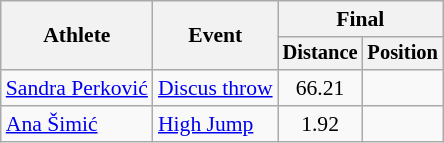<table class=wikitable style="font-size:90%">
<tr>
<th rowspan="2">Athlete</th>
<th rowspan="2">Event</th>
<th colspan="2">Final</th>
</tr>
<tr style="font-size:95%">
<th>Distance</th>
<th>Position</th>
</tr>
<tr align=center>
<td align=left><a href='#'>Sandra Perković</a></td>
<td align=left><a href='#'>Discus throw</a></td>
<td>66.21</td>
<td></td>
</tr>
<tr align=center>
<td align=left><a href='#'>Ana Šimić</a></td>
<td align=left><a href='#'>High Jump</a></td>
<td>1.92</td>
<td></td>
</tr>
</table>
